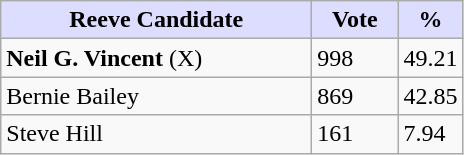<table class="wikitable">
<tr>
<th style="background:#ddf; width:200px;">Reeve Candidate </th>
<th style="background:#ddf; width:50px;">Vote</th>
<th style="background:#ddf; width:30px;">%</th>
</tr>
<tr>
<td><strong>Neil G. Vincent</strong> (X)</td>
<td>998</td>
<td>49.21</td>
</tr>
<tr>
<td>Bernie Bailey</td>
<td>869</td>
<td>42.85</td>
</tr>
<tr>
<td>Steve Hill</td>
<td>161</td>
<td>7.94</td>
</tr>
</table>
